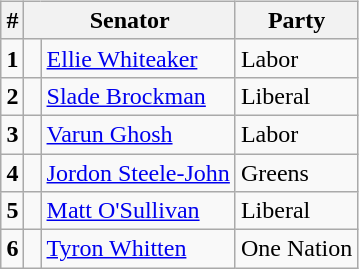<table style="width:100%;">
<tr style=vertical-align:top>
<td><br>






















</td>
<td align=right><br><table class="wikitable">
<tr>
<th>#</th>
<th colspan="2">Senator</th>
<th>Party</th>
</tr>
<tr>
<td><strong>1</strong></td>
<td> </td>
<td><a href='#'>Ellie Whiteaker</a></td>
<td>Labor</td>
</tr>
<tr>
<td><strong>2</strong></td>
<td> </td>
<td><a href='#'>Slade Brockman</a></td>
<td>Liberal</td>
</tr>
<tr>
<td><strong>3</strong></td>
<td> </td>
<td><a href='#'>Varun Ghosh</a></td>
<td>Labor</td>
</tr>
<tr>
<td><strong>4</strong></td>
<td> </td>
<td><a href='#'>Jordon Steele-John</a></td>
<td>Greens</td>
</tr>
<tr>
<td><strong>5</strong></td>
<td> </td>
<td><a href='#'>Matt O'Sullivan</a></td>
<td>Liberal</td>
</tr>
<tr>
<td><strong>6</strong></td>
<td> </td>
<td><a href='#'>Tyron Whitten</a></td>
<td>One Nation</td>
</tr>
</table>
</td>
</tr>
</table>
